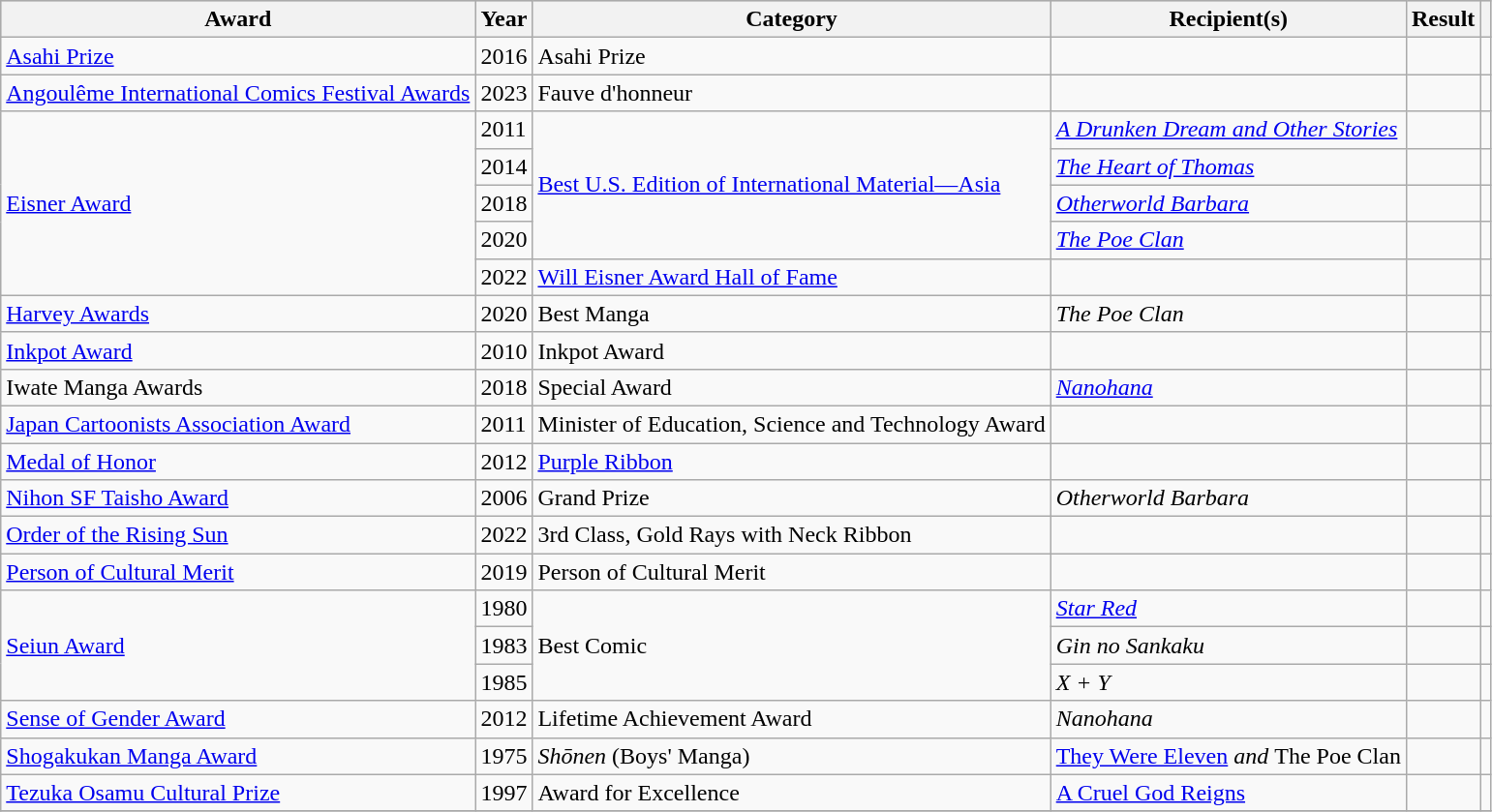<table class="wikitable sortable">
<tr style="background:#ccc; text-align:center;">
<th>Award</th>
<th>Year</th>
<th>Category</th>
<th>Recipient(s)</th>
<th>Result</th>
<th></th>
</tr>
<tr>
<td><a href='#'>Asahi Prize</a></td>
<td>2016</td>
<td>Asahi Prize</td>
<td></td>
<td></td>
<td></td>
</tr>
<tr>
<td><a href='#'>Angoulême International Comics Festival Awards</a></td>
<td>2023</td>
<td>Fauve d'honneur</td>
<td></td>
<td></td>
<td></td>
</tr>
<tr>
<td rowspan="5"><a href='#'>Eisner Award</a></td>
<td>2011</td>
<td rowspan="4"><a href='#'>Best U.S. Edition of International Material—Asia</a></td>
<td><em><a href='#'>A Drunken Dream and Other Stories</a></em></td>
<td></td>
<td></td>
</tr>
<tr>
<td>2014</td>
<td><em><a href='#'>The Heart of Thomas</a></em></td>
<td></td>
<td></td>
</tr>
<tr>
<td>2018</td>
<td><em><a href='#'>Otherworld Barbara</a></em></td>
<td></td>
<td></td>
</tr>
<tr>
<td>2020</td>
<td><em><a href='#'>The Poe Clan</a></em></td>
<td></td>
<td></td>
</tr>
<tr>
<td>2022</td>
<td><a href='#'>Will Eisner Award Hall of Fame</a></td>
<td></td>
<td></td>
<td></td>
</tr>
<tr>
<td><a href='#'>Harvey Awards</a></td>
<td>2020</td>
<td>Best Manga</td>
<td><em>The Poe Clan</em></td>
<td></td>
<td></td>
</tr>
<tr>
<td><a href='#'>Inkpot Award</a></td>
<td>2010</td>
<td>Inkpot Award</td>
<td></td>
<td></td>
<td></td>
</tr>
<tr>
<td>Iwate Manga Awards</td>
<td>2018</td>
<td>Special Award</td>
<td><em><a href='#'>Nanohana</a></em></td>
<td></td>
<td></td>
</tr>
<tr>
<td><a href='#'>Japan Cartoonists Association Award</a></td>
<td>2011</td>
<td>Minister of Education, Science and Technology Award</td>
<td></td>
<td></td>
<td></td>
</tr>
<tr>
<td><a href='#'>Medal of Honor</a></td>
<td>2012</td>
<td><a href='#'>Purple Ribbon</a></td>
<td></td>
<td></td>
<td></td>
</tr>
<tr>
<td><a href='#'>Nihon SF Taisho Award</a></td>
<td>2006</td>
<td>Grand Prize</td>
<td><em>Otherworld Barbara</em></td>
<td></td>
<td></td>
</tr>
<tr>
<td><a href='#'>Order of the Rising Sun</a></td>
<td>2022</td>
<td>3rd Class, Gold Rays with Neck Ribbon</td>
<td></td>
<td></td>
<td></td>
</tr>
<tr>
<td><a href='#'>Person of Cultural Merit</a></td>
<td>2019</td>
<td>Person of Cultural Merit</td>
<td></td>
<td></td>
<td></td>
</tr>
<tr>
<td rowspan="3"><a href='#'>Seiun Award</a></td>
<td>1980</td>
<td rowspan="3">Best Comic</td>
<td><em><a href='#'>Star Red</a></em></td>
<td></td>
<td></td>
</tr>
<tr>
<td>1983</td>
<td><em>Gin no Sankaku</em></td>
<td></td>
<td></td>
</tr>
<tr>
<td>1985</td>
<td><em>X + Y</em></td>
<td></td>
<td></td>
</tr>
<tr>
<td><a href='#'>Sense of Gender Award</a></td>
<td>2012</td>
<td>Lifetime Achievement Award</td>
<td><em>Nanohana</em></td>
<td></td>
<td></td>
</tr>
<tr>
<td><a href='#'>Shogakukan Manga Award</a></td>
<td>1975</td>
<td><em>Shōnen</em> (Boys' Manga)<em></td>
<td></em><a href='#'>They Were Eleven</a><em> and </em>The Poe Clan<em></td>
<td></td>
<td></td>
</tr>
<tr>
<td><a href='#'>Tezuka Osamu Cultural Prize</a></td>
<td>1997</td>
<td>Award for Excellence</td>
<td></em><a href='#'>A Cruel God Reigns</a><em></td>
<td></td>
<td></td>
</tr>
<tr>
</tr>
</table>
